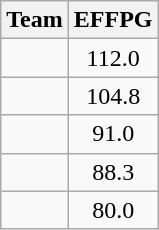<table class=wikitable>
<tr>
<th>Team</th>
<th>EFFPG</th>
</tr>
<tr>
<td></td>
<td align=center>112.0</td>
</tr>
<tr>
<td></td>
<td align=center>104.8</td>
</tr>
<tr>
<td></td>
<td align=center>91.0</td>
</tr>
<tr>
<td></td>
<td align=center>88.3</td>
</tr>
<tr>
<td></td>
<td align=center>80.0</td>
</tr>
</table>
